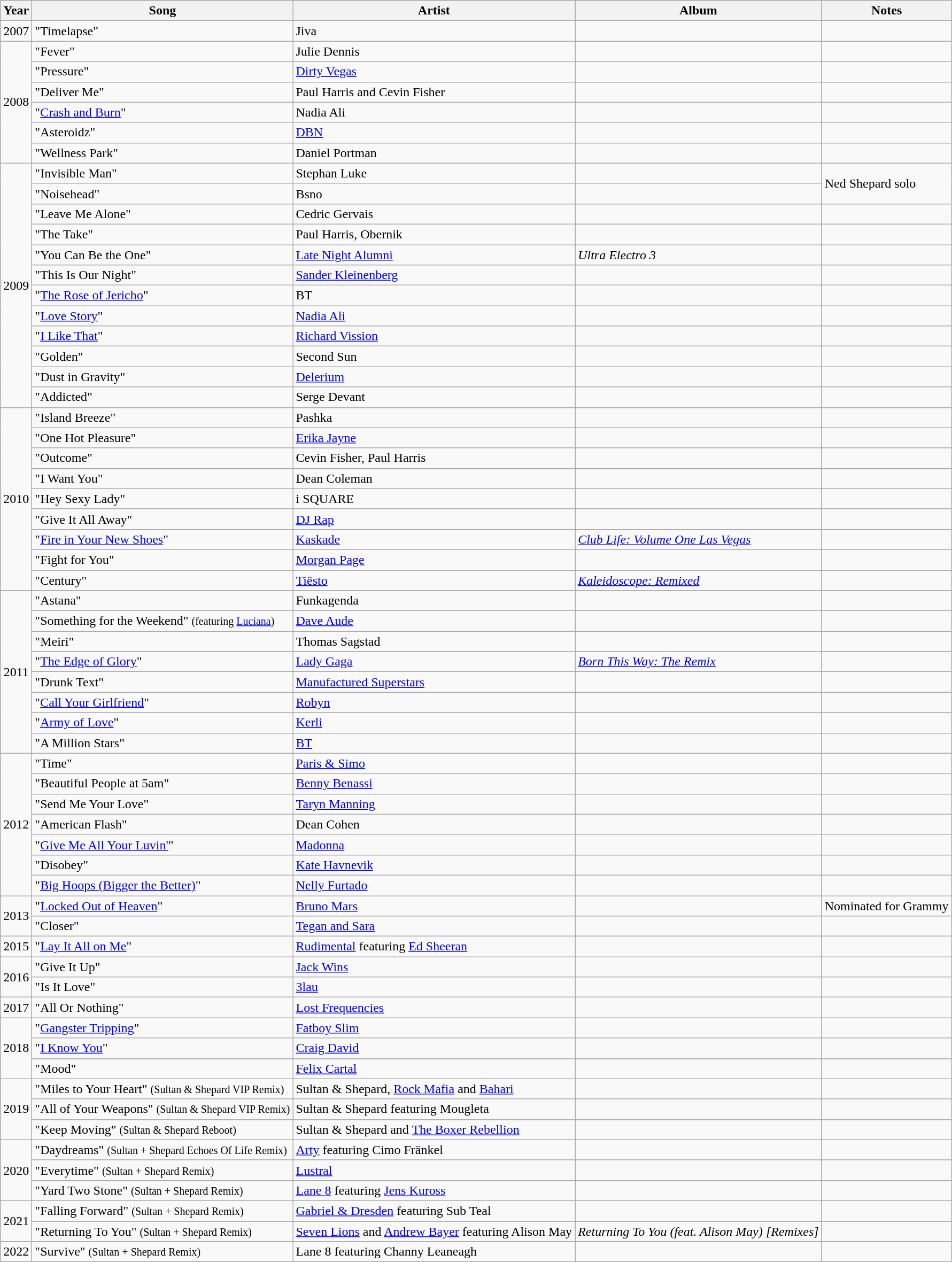<table class="wikitable sortable">
<tr>
<th>Year</th>
<th>Song</th>
<th>Artist</th>
<th>Album</th>
<th>Notes</th>
</tr>
<tr>
<td style="text-align:center;">2007</td>
<td>"Timelapse"</td>
<td>Jiva</td>
<td></td>
<td></td>
</tr>
<tr>
<td rowspan="6" style="text-align:center;">2008</td>
<td>"Fever"</td>
<td>Julie Dennis</td>
<td></td>
<td></td>
</tr>
<tr>
<td>"Pressure"</td>
<td><a href='#'>Dirty Vegas</a></td>
<td></td>
<td></td>
</tr>
<tr>
<td>"Deliver Me"</td>
<td>Paul Harris and Cevin Fisher</td>
<td></td>
<td></td>
</tr>
<tr>
<td>"<a href='#'>Crash and Burn</a>"</td>
<td>Nadia Ali</td>
<td></td>
<td></td>
</tr>
<tr>
<td>"Asteroidz"</td>
<td><a href='#'>DBN</a></td>
<td></td>
<td></td>
</tr>
<tr>
<td>"Wellness Park"</td>
<td>Daniel Portman</td>
<td></td>
<td></td>
</tr>
<tr>
<td rowspan="12" style="text-align:center;">2009</td>
<td>"Invisible Man"</td>
<td>Stephan Luke</td>
<td></td>
<td rowspan="2">Ned Shepard solo</td>
</tr>
<tr>
<td>"Noisehead"</td>
<td>Bsno</td>
<td></td>
</tr>
<tr>
<td>"Leave Me Alone"</td>
<td>Cedric Gervais</td>
<td></td>
<td></td>
</tr>
<tr>
<td>"The Take"</td>
<td>Paul Harris, Obernik</td>
<td></td>
<td></td>
</tr>
<tr>
<td>"You Can Be the One"</td>
<td><a href='#'>Late Night Alumni</a></td>
<td><em>Ultra Electro 3</em></td>
<td></td>
</tr>
<tr>
<td>"This Is Our Night"</td>
<td><a href='#'>Sander Kleinenberg</a></td>
<td></td>
<td></td>
</tr>
<tr>
<td>"<a href='#'>The Rose of Jericho</a>"</td>
<td>BT</td>
<td></td>
<td></td>
</tr>
<tr>
<td>"<a href='#'>Love Story</a>"</td>
<td><a href='#'>Nadia Ali</a></td>
<td></td>
<td></td>
</tr>
<tr>
<td>"<a href='#'>I Like That</a>"</td>
<td><a href='#'>Richard Vission</a></td>
<td></td>
<td></td>
</tr>
<tr>
<td>"Golden"</td>
<td>Second Sun</td>
<td></td>
<td></td>
</tr>
<tr>
<td>"Dust in Gravity"</td>
<td><a href='#'>Delerium</a></td>
<td></td>
<td></td>
</tr>
<tr>
<td>"Addicted"</td>
<td>Serge Devant</td>
<td></td>
<td></td>
</tr>
<tr>
<td rowspan="9" style="text-align:center;">2010</td>
<td>"Island Breeze"</td>
<td>Pashka</td>
<td></td>
<td></td>
</tr>
<tr>
<td>"One Hot Pleasure"</td>
<td><a href='#'>Erika Jayne</a></td>
<td></td>
<td></td>
</tr>
<tr>
<td>"Outcome"</td>
<td>Cevin Fisher, Paul Harris</td>
<td></td>
<td></td>
</tr>
<tr>
<td>"I Want You"</td>
<td>Dean Coleman</td>
<td></td>
<td></td>
</tr>
<tr>
<td>"Hey Sexy Lady"</td>
<td>i SQUARE</td>
<td></td>
<td></td>
</tr>
<tr>
<td>"Give It All Away"</td>
<td><a href='#'>DJ Rap</a></td>
<td></td>
<td></td>
</tr>
<tr>
<td>"<a href='#'>Fire in Your New Shoes</a>"</td>
<td><a href='#'>Kaskade</a></td>
<td><em><a href='#'>Club Life: Volume One Las Vegas</a></em></td>
<td></td>
</tr>
<tr>
<td>"Fight for You"</td>
<td><a href='#'>Morgan Page</a></td>
<td></td>
<td></td>
</tr>
<tr>
<td>"Century"</td>
<td><a href='#'>Tiësto</a></td>
<td><em><a href='#'>Kaleidoscope: Remixed</a></em></td>
<td></td>
</tr>
<tr>
<td rowspan="8" style="text-align:center;">2011</td>
<td>"Astana"</td>
<td>Funkagenda</td>
<td></td>
<td></td>
</tr>
<tr>
<td>"Something for the Weekend" <small>(featuring <a href='#'>Luciana</a>)</small></td>
<td><a href='#'>Dave Aude</a></td>
<td></td>
<td></td>
</tr>
<tr>
<td>"Meiri"</td>
<td>Thomas Sagstad</td>
<td></td>
<td></td>
</tr>
<tr>
<td>"<a href='#'>The Edge of Glory</a>"</td>
<td><a href='#'>Lady Gaga</a></td>
<td><em><a href='#'>Born This Way: The Remix</a></em></td>
<td></td>
</tr>
<tr>
<td>"Drunk Text"</td>
<td><a href='#'>Manufactured Superstars</a></td>
<td></td>
<td></td>
</tr>
<tr>
<td>"<a href='#'>Call Your Girlfriend</a>"</td>
<td><a href='#'>Robyn</a></td>
<td></td>
<td></td>
</tr>
<tr>
<td>"<a href='#'>Army of Love</a>"</td>
<td><a href='#'>Kerli</a></td>
<td></td>
<td></td>
</tr>
<tr>
<td>"A Million Stars"</td>
<td><a href='#'>BT</a></td>
<td></td>
<td></td>
</tr>
<tr>
<td rowspan="7" style="text-align:center;">2012</td>
<td>"Time"</td>
<td><a href='#'>Paris & Simo</a></td>
<td></td>
<td></td>
</tr>
<tr>
<td>"Beautiful People at 5am"</td>
<td><a href='#'>Benny Benassi</a></td>
<td></td>
<td></td>
</tr>
<tr>
<td>"Send Me Your Love"</td>
<td><a href='#'>Taryn Manning</a></td>
<td></td>
<td></td>
</tr>
<tr>
<td>"American Flash"</td>
<td>Dean Cohen</td>
<td></td>
<td></td>
</tr>
<tr>
<td>"<a href='#'>Give Me All Your Luvin'</a>"</td>
<td><a href='#'>Madonna</a></td>
<td></td>
<td></td>
</tr>
<tr>
<td>"Disobey"</td>
<td><a href='#'>Kate Havnevik</a></td>
<td></td>
<td></td>
</tr>
<tr>
<td>"<a href='#'>Big Hoops (Bigger the Better)</a>"</td>
<td><a href='#'>Nelly Furtado</a></td>
<td></td>
<td></td>
</tr>
<tr>
<td rowspan="2" style="text-align:center;">2013</td>
<td>"<a href='#'>Locked Out of Heaven</a>"</td>
<td><a href='#'>Bruno Mars</a></td>
<td></td>
<td>Nominated for Grammy</td>
</tr>
<tr>
<td>"Closer"</td>
<td><a href='#'>Tegan and Sara</a></td>
<td></td>
<td></td>
</tr>
<tr>
<td style="text-align:center;">2015</td>
<td>"<a href='#'>Lay It All on Me</a>"</td>
<td><a href='#'>Rudimental</a> featuring <a href='#'>Ed Sheeran</a></td>
<td></td>
<td></td>
</tr>
<tr>
<td rowspan="2" style="text-align:center;">2016</td>
<td>"Give It Up"</td>
<td><a href='#'>Jack Wins</a></td>
<td></td>
<td></td>
</tr>
<tr>
<td>"Is It Love"</td>
<td><a href='#'>3lau</a></td>
<td></td>
<td></td>
</tr>
<tr>
<td style="text-align:center;">2017</td>
<td>"All Or Nothing"</td>
<td><a href='#'>Lost Frequencies</a></td>
<td></td>
<td></td>
</tr>
<tr>
<td rowspan="3" style="text-align:center;">2018</td>
<td>"<a href='#'>Gangster Tripping</a>"</td>
<td><a href='#'>Fatboy Slim</a></td>
<td></td>
<td></td>
</tr>
<tr>
<td>"<a href='#'>I Know You</a>"</td>
<td><a href='#'>Craig David</a></td>
<td></td>
<td></td>
</tr>
<tr>
<td>"Mood"</td>
<td><a href='#'>Felix Cartal</a></td>
<td></td>
<td></td>
</tr>
<tr>
<td style="text-align:center;" rowspan="3">2019</td>
<td>"Miles to Your Heart" <small>(Sultan & Shepard VIP Remix)</small></td>
<td>Sultan & Shepard, <a href='#'>Rock Mafia</a> and <a href='#'>Bahari</a></td>
<td></td>
<td></td>
</tr>
<tr>
<td>"All of Your Weapons" <small>(Sultan & Shepard VIP Remix)</small></td>
<td>Sultan & Shepard featuring Mougleta</td>
<td></td>
<td></td>
</tr>
<tr>
<td>"Keep Moving" <small>(Sultan & Shepard Reboot)</small></td>
<td>Sultan & Shepard and <a href='#'>The Boxer Rebellion</a></td>
<td></td>
<td></td>
</tr>
<tr>
<td style="text-align:center;" rowspan="3">2020</td>
<td>"Daydreams" <small>(Sultan + Shepard Echoes Of Life Remix)</small></td>
<td><a href='#'>Arty</a> featuring Cimo Fränkel</td>
<td></td>
<td></td>
</tr>
<tr>
<td>"Everytime" <small>(Sultan + Shepard Remix)</small></td>
<td><a href='#'>Lustral</a></td>
<td></td>
<td></td>
</tr>
<tr>
<td>"Yard Two Stone" <small>(Sultan + Shepard Remix)</small></td>
<td><a href='#'>Lane 8</a> featuring <a href='#'>Jens Kuross</a></td>
<td></td>
<td></td>
</tr>
<tr>
<td rowspan="2">2021</td>
<td>"Falling Forward" <small>(Sultan + Shepard Remix)</small></td>
<td><a href='#'>Gabriel & Dresden</a> featuring Sub Teal</td>
<td></td>
<td></td>
</tr>
<tr>
<td>"Returning To You" <small>(Sultan + Shepard Remix)</small></td>
<td><a href='#'>Seven Lions</a> and <a href='#'>Andrew Bayer</a> featuring Alison May</td>
<td><em>Returning To You (feat. Alison May) [Remixes]</em></td>
<td></td>
</tr>
<tr>
<td>2022</td>
<td>"Survive" <small>(Sultan + Shepard Remix)</small></td>
<td>Lane 8 featuring Channy Leaneagh</td>
<td></td>
<td></td>
</tr>
</table>
